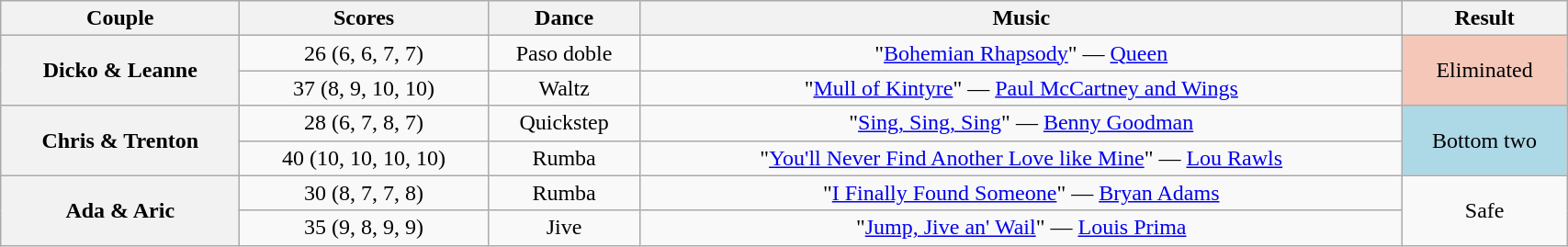<table class="wikitable sortable" style="text-align:center; width: 90%">
<tr>
<th scope="col">Couple</th>
<th scope="col">Scores</th>
<th scope="col" class="unsortable">Dance</th>
<th scope="col" class="unsortable">Music</th>
<th scope="col" class="unsortable">Result</th>
</tr>
<tr>
<th scope="row" rowspan=2>Dicko & Leanne</th>
<td>26 (6, 6, 7, 7)</td>
<td>Paso doble</td>
<td>"<a href='#'>Bohemian Rhapsody</a>" — <a href='#'>Queen</a></td>
<td rowspan=2 bgcolor="f4c7b8">Eliminated</td>
</tr>
<tr>
<td>37 (8, 9, 10, 10)</td>
<td>Waltz</td>
<td>"<a href='#'>Mull of Kintyre</a>" — <a href='#'>Paul McCartney and Wings</a></td>
</tr>
<tr>
<th scope="row" rowspan=2>Chris & Trenton</th>
<td>28 (6, 7, 8, 7)</td>
<td>Quickstep</td>
<td>"<a href='#'>Sing, Sing, Sing</a>" — <a href='#'>Benny Goodman</a></td>
<td rowspan=2 bgcolor="lightblue">Bottom two</td>
</tr>
<tr>
<td>40 (10, 10, 10, 10)</td>
<td>Rumba</td>
<td>"<a href='#'>You'll Never Find Another Love like Mine</a>" — <a href='#'>Lou Rawls</a></td>
</tr>
<tr>
<th scope="row" rowspan=2>Ada & Aric</th>
<td>30 (8, 7, 7, 8)</td>
<td>Rumba</td>
<td>"<a href='#'>I Finally Found Someone</a>" — <a href='#'>Bryan Adams</a></td>
<td rowspan=2>Safe</td>
</tr>
<tr>
<td>35 (9, 8, 9, 9)</td>
<td>Jive</td>
<td>"<a href='#'>Jump, Jive an' Wail</a>" — <a href='#'>Louis Prima</a></td>
</tr>
</table>
